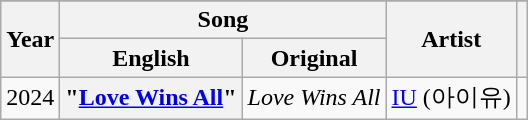<table class="wikitable plainrowheaders">
<tr>
</tr>
<tr>
<th scope=col rowspan=2>Year</th>
<th scope=col colspan=2>Song</th>
<th scope=col rowspan=2>Artist</th>
<th scope=col rowspan=2></th>
</tr>
<tr>
<th scope=col>English</th>
<th scope=col>Original</th>
</tr>
<tr>
<td>2024</td>
<th scope=row>"<a href='#'>Love Wins All</a>"</th>
<td><em>Love Wins All</em></td>
<td><a href='#'>IU</a> (아이유)</td>
<td align="center"></td>
</tr>
</table>
